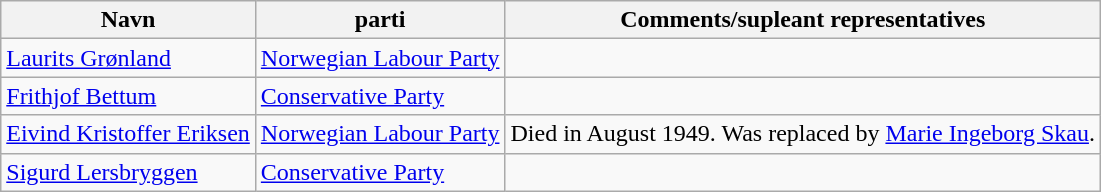<table class="wikitable">
<tr>
<th>Navn</th>
<th>parti</th>
<th>Comments/supleant representatives</th>
</tr>
<tr>
<td><a href='#'>Laurits Grønland</a></td>
<td><a href='#'>Norwegian Labour Party</a></td>
<td></td>
</tr>
<tr>
<td><a href='#'>Frithjof Bettum</a></td>
<td><a href='#'>Conservative Party</a></td>
<td></td>
</tr>
<tr>
<td><a href='#'>Eivind Kristoffer Eriksen</a></td>
<td><a href='#'>Norwegian Labour Party</a></td>
<td>Died in August 1949. Was replaced by <a href='#'>Marie Ingeborg Skau</a>.</td>
</tr>
<tr>
<td><a href='#'>Sigurd Lersbryggen</a></td>
<td><a href='#'>Conservative Party</a></td>
<td></td>
</tr>
</table>
